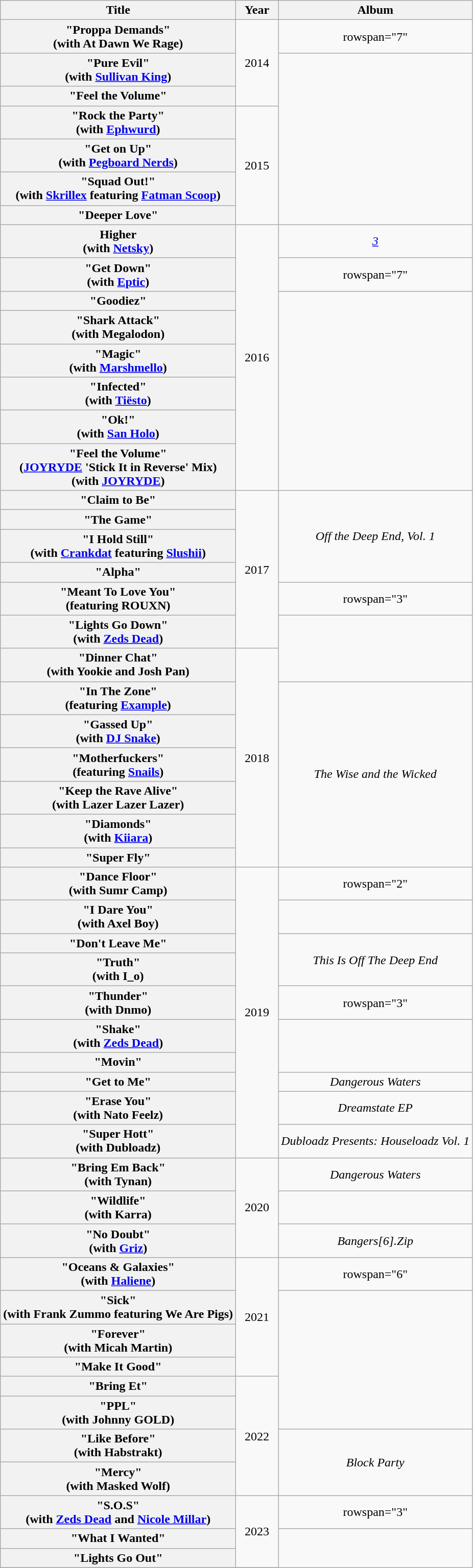<table class="wikitable plainrowheaders" style="text-align:center;">
<tr>
<th scope="col">Title</th>
<th scope="col" style="width:3em;">Year</th>
<th>Album</th>
</tr>
<tr>
<th scope="row">"Proppa Demands"<br><span>(with At Dawn We Rage)</span></th>
<td rowspan="3">2014</td>
<td>rowspan="7" </td>
</tr>
<tr>
<th scope="row">"Pure Evil"<br><span>(with <a href='#'>Sullivan King</a>)</span></th>
</tr>
<tr>
<th scope="row">"Feel the Volume"</th>
</tr>
<tr>
<th scope="row">"Rock the Party"<br><span>(with <a href='#'>Ephwurd</a>)</span></th>
<td rowspan="4">2015</td>
</tr>
<tr>
<th scope="row">"Get on Up"<br><span>(with <a href='#'>Pegboard Nerds</a>)</span></th>
</tr>
<tr>
<th scope="row">"Squad Out!"<br><span>(with <a href='#'>Skrillex</a> featuring <a href='#'>Fatman Scoop</a>)</span></th>
</tr>
<tr>
<th scope="row">"Deeper Love"</th>
</tr>
<tr>
<th scope="row">Higher<br><span>(with <a href='#'>Netsky</a>)</span></th>
<td rowspan="8">2016</td>
<td><em><a href='#'>3</a></em></td>
</tr>
<tr>
<th scope="row">"Get Down"<br><span>(with <a href='#'>Eptic</a>)</span></th>
<td>rowspan="7" </td>
</tr>
<tr>
<th scope="row">"Goodiez"</th>
</tr>
<tr>
<th scope="row">"Shark Attack"<br><span>(with Megalodon)</span></th>
</tr>
<tr>
<th scope="row">"Magic"<br><span>(with <a href='#'>Marshmello</a>)</span></th>
</tr>
<tr>
<th scope="row">"Infected"<br><span>(with <a href='#'>Tiësto</a>)</span></th>
</tr>
<tr>
<th scope="row">"Ok!"<br><span>(with <a href='#'>San Holo</a>)</span></th>
</tr>
<tr>
<th scope="row">"Feel the Volume" <br>(<a href='#'>JOYRYDE</a> 'Stick It in Reverse' Mix)<br><span>(with <a href='#'>JOYRYDE</a>)</span></th>
</tr>
<tr>
<th scope="row">"Claim to Be"</th>
<td rowspan="6">2017</td>
<td rowspan="4"><em>Off the Deep End, Vol. 1</em></td>
</tr>
<tr>
<th scope="row">"The Game"</th>
</tr>
<tr>
<th scope="row">"I Hold Still" <br><span>(with <a href='#'>Crankdat</a> featuring <a href='#'>Slushii</a>)</span></th>
</tr>
<tr>
<th scope="row">"Alpha"</th>
</tr>
<tr>
<th scope="row">"Meant To Love You"<br><span>(featuring ROUXN)</span></th>
<td>rowspan="3" </td>
</tr>
<tr>
<th scope="row">"Lights Go Down"<br><span>(with <a href='#'>Zeds Dead</a>)</span></th>
</tr>
<tr>
<th scope="row">"Dinner Chat"<br><span>(with Yookie and Josh Pan)</span></th>
<td rowspan="7">2018</td>
</tr>
<tr>
<th scope="row">"In The Zone"<br><span>(featuring <a href='#'>Example</a>)</span></th>
<td rowspan="6"><em>The Wise and the Wicked</em></td>
</tr>
<tr>
<th scope="row">"Gassed Up" <br><span>(with <a href='#'>DJ Snake</a>)</span></th>
</tr>
<tr>
<th scope="row">"Motherfuckers" <br><span>(featuring <a href='#'>Snails</a>)</span></th>
</tr>
<tr>
<th scope="row">"Keep the Rave Alive" <br><span>(with Lazer Lazer Lazer)</span></th>
</tr>
<tr>
<th scope="row">"Diamonds" <br><span>(with <a href='#'>Kiiara</a>)</span></th>
</tr>
<tr>
<th scope="row">"Super Fly"</th>
</tr>
<tr>
<th scope="row">"Dance Floor" <br><span>(with Sumr Camp)</span></th>
<td rowspan="10">2019</td>
<td>rowspan="2" </td>
</tr>
<tr>
<th scope="row">"I Dare You" <br><span>(with Axel Boy)</span></th>
</tr>
<tr>
<th scope="row">"Don't Leave Me"</th>
<td rowspan="2"><em>This Is Off The Deep End</em></td>
</tr>
<tr>
<th scope="row">"Truth" <br><span>(with I_o)</span></th>
</tr>
<tr>
<th scope="row">"Thunder" <br><span>(with Dnmo)</span></th>
<td>rowspan="3" </td>
</tr>
<tr>
<th scope="row">"Shake" <br><span>(with <a href='#'>Zeds Dead</a>)</span></th>
</tr>
<tr>
<th scope="row">"Movin"</th>
</tr>
<tr>
<th scope="row">"Get to Me"</th>
<td><em>Dangerous Waters</em></td>
</tr>
<tr>
<th scope="row">"Erase You" <br><span>(with Nato Feelz)</span></th>
<td><em>Dreamstate EP</em></td>
</tr>
<tr>
<th scope="row">"Super Hott" <br><span>(with Dubloadz)</span></th>
<td><em>Dubloadz Presents: Houseloadz Vol. 1</em></td>
</tr>
<tr>
<th scope="row">"Bring Em Back" <br><span>(with Tynan)</span></th>
<td rowspan="3">2020</td>
<td><em>Dangerous Waters</em></td>
</tr>
<tr>
<th scope="row">"Wildlife" <br><span>(with Karra)</span></th>
<td></td>
</tr>
<tr>
<th scope="row">"No Doubt" <br><span>(with <a href='#'>Griz</a>)</span></th>
<td><em>Bangers[6].Zip</em></td>
</tr>
<tr>
<th scope="row">"Oceans & Galaxies" <br><span>(with <a href='#'>Haliene</a>)</span></th>
<td rowspan="4">2021</td>
<td>rowspan="6" </td>
</tr>
<tr>
<th scope="row">"Sick" <br><span>(with Frank Zummo featuring We Are Pigs)</span></th>
</tr>
<tr>
<th scope="row">"Forever" <br><span>(with Micah Martin)</span></th>
</tr>
<tr>
<th scope="row">"Make It Good"</th>
</tr>
<tr>
<th scope="row">"Bring Et"</th>
<td rowspan="4">2022</td>
</tr>
<tr>
<th scope="row">"PPL" <br><span>(with Johnny GOLD)</span></th>
</tr>
<tr>
<th scope="row">"Like Before" <br><span>(with Habstrakt)</span></th>
<td rowspan="2"><em>Block Party</em></td>
</tr>
<tr>
<th scope="row">"Mercy" <br><span>(with Masked Wolf)</span></th>
</tr>
<tr>
<th scope="row">"S.O.S" <br><span>(with <a href='#'>Zeds Dead</a> and <a href='#'>Nicole Millar</a>)</span></th>
<td rowspan="3">2023</td>
<td>rowspan="3" </td>
</tr>
<tr>
<th scope="row">"What I Wanted"</th>
</tr>
<tr>
<th scope="row">"Lights Go Out"</th>
</tr>
<tr>
</tr>
</table>
